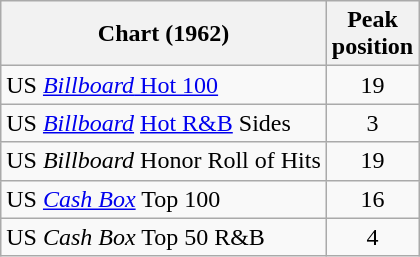<table class="wikitable">
<tr>
<th>Chart (1962)</th>
<th>Peak<br>position</th>
</tr>
<tr>
<td>US <a href='#'><em>Billboard</em> Hot 100</a></td>
<td align="center">19</td>
</tr>
<tr>
<td>US <em><a href='#'>Billboard</a></em> <a href='#'>Hot R&B</a> Sides</td>
<td align="center">3</td>
</tr>
<tr>
<td>US <em>Billboard</em> Honor Roll of Hits</td>
<td align="center">19</td>
</tr>
<tr>
<td>US <em><a href='#'>Cash Box</a></em> Top 100</td>
<td align="center">16</td>
</tr>
<tr>
<td>US <em>Cash Box</em> Top 50 R&B</td>
<td align="center">4</td>
</tr>
</table>
